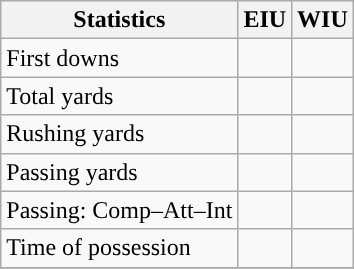<table class="wikitable" style="float: left;">
<tr>
<th>Statistics</th>
<th>EIU</th>
<th>WIU</th>
</tr>
<tr>
<td>First downs</td>
<td></td>
<td></td>
</tr>
<tr>
<td>Total yards</td>
<td></td>
<td></td>
</tr>
<tr>
<td>Rushing yards</td>
<td></td>
<td></td>
</tr>
<tr>
<td>Passing yards</td>
<td></td>
<td></td>
</tr>
<tr>
<td>Passing: Comp–Att–Int</td>
<td></td>
<td></td>
</tr>
<tr>
<td>Time of possession</td>
<td></td>
<td></td>
</tr>
<tr>
</tr>
</table>
